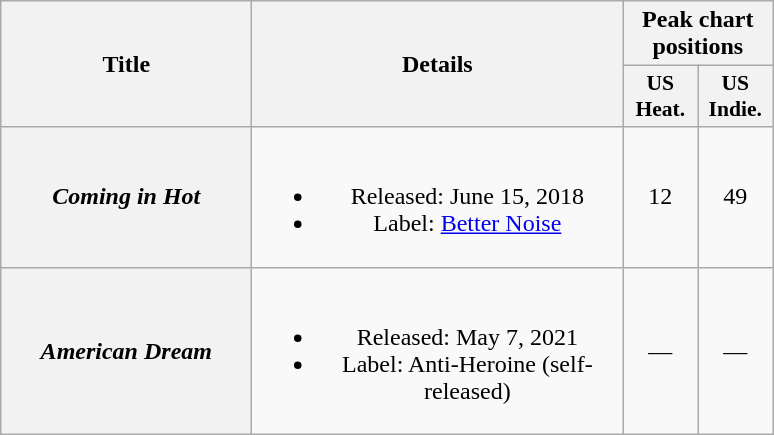<table class="wikitable plainrowheaders" style="text-align:center;">
<tr>
<th scope="col" rowspan="2" style="width:10em;">Title</th>
<th scope="col" rowspan="2" style="width:15em;">Details</th>
<th scope="col" colspan="2">Peak chart positions</th>
</tr>
<tr>
<th scope="col" style="width:3em;font-size:90%;">US<br>Heat.<br></th>
<th scope="col" style="width:3em;font-size:90%;">US<br>Indie.<br></th>
</tr>
<tr>
<th scope="row"><em>Coming in Hot</em></th>
<td><br><ul><li>Released: June 15, 2018</li><li>Label: <a href='#'>Better Noise</a></li></ul></td>
<td>12</td>
<td>49</td>
</tr>
<tr>
<th scope="row"><em>American Dream</em></th>
<td><br><ul><li>Released: May 7, 2021</li><li>Label: Anti-Heroine (self-released)</li></ul></td>
<td>—</td>
<td>—</td>
</tr>
</table>
